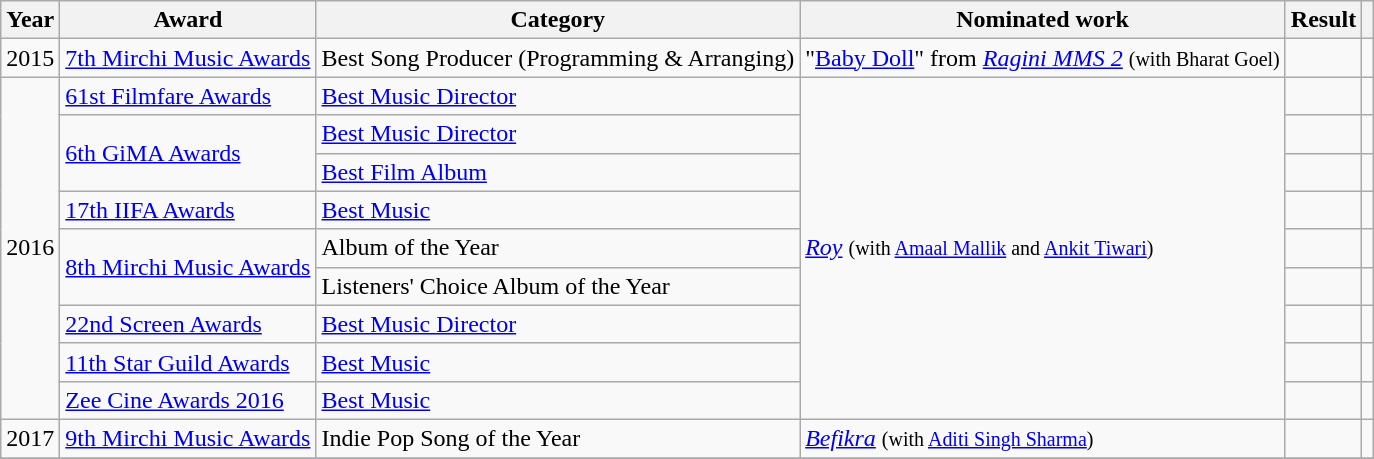<table class="wikitable sortable">
<tr>
<th>Year</th>
<th>Award</th>
<th>Category</th>
<th>Nominated work</th>
<th>Result</th>
<th class="unsortable"></th>
</tr>
<tr>
<td>2015</td>
<td><a href='#'>7th Mirchi Music Awards</a></td>
<td>Best Song Producer (Programming & Arranging)</td>
<td>"<a href='#'>Baby Doll</a>" from <em><a href='#'>Ragini MMS 2</a></em> <small>(with Bharat Goel)</small></td>
<td></td>
<td style="text-align:center;"></td>
</tr>
<tr>
<td rowspan=9>2016</td>
<td><a href='#'>61st Filmfare Awards</a></td>
<td><a href='#'>Best Music Director</a></td>
<td rowspan=9><em><a href='#'>Roy</a></em> <small>(with <a href='#'>Amaal Mallik</a> and <a href='#'>Ankit Tiwari</a>)</small></td>
<td></td>
<td style="text-align:center;"></td>
</tr>
<tr>
<td rowspan="2"><a href='#'>6th GiMA Awards</a></td>
<td><a href='#'>Best Music Director</a></td>
<td></td>
<td style="text-align:center;"></td>
</tr>
<tr>
<td><a href='#'>Best Film Album</a></td>
<td></td>
<td style="text-align:center;"></td>
</tr>
<tr>
<td><a href='#'>17th IIFA Awards</a></td>
<td><a href='#'>Best Music</a></td>
<td></td>
<td style="text-align:center;"></td>
</tr>
<tr>
<td rowspan="2"><a href='#'>8th Mirchi Music Awards</a></td>
<td>Album of the Year</td>
<td></td>
<td style="text-align:center;"></td>
</tr>
<tr>
<td>Listeners' Choice Album of the Year</td>
<td></td>
<td style="text-align:center;"></td>
</tr>
<tr>
<td><a href='#'>22nd Screen Awards</a></td>
<td><a href='#'>Best Music Director</a></td>
<td></td>
<td style="text-align:center;"></td>
</tr>
<tr>
<td><a href='#'>11th Star Guild Awards</a></td>
<td><a href='#'>Best Music</a></td>
<td></td>
<td style="text-align:center;"></td>
</tr>
<tr>
<td><a href='#'>Zee Cine Awards 2016</a></td>
<td><a href='#'>Best Music</a></td>
<td></td>
<td style="text-align:center;"></td>
</tr>
<tr>
<td>2017</td>
<td><a href='#'>9th Mirchi Music Awards</a></td>
<td>Indie Pop Song of the Year</td>
<td><em><a href='#'>Befikra</a></em> <small>(with <a href='#'>Aditi Singh Sharma</a>)</small></td>
<td></td>
<td style="text-align:center;"></td>
</tr>
<tr>
</tr>
</table>
